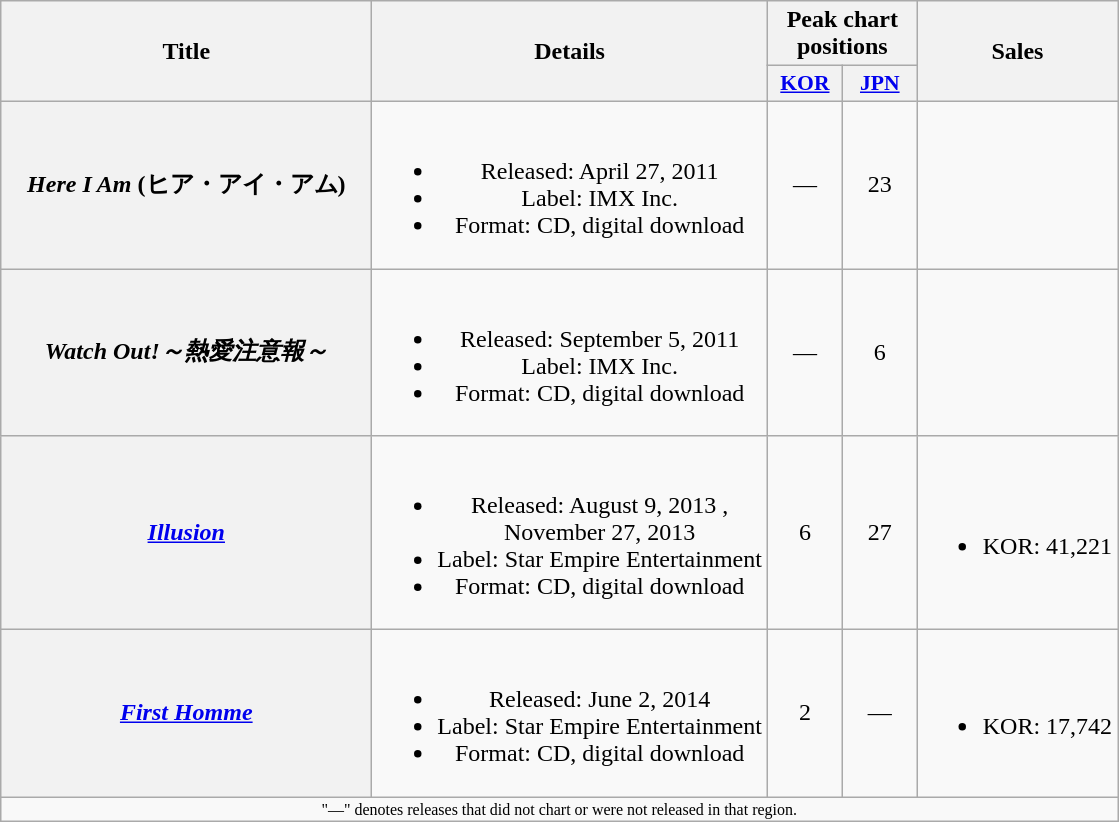<table class="wikitable plainrowheaders" style="text-align:center;">
<tr>
<th scope="col" rowspan="2" style="width:15em;">Title</th>
<th scope="col" rowspan="2">Details</th>
<th scope="col" colspan="2">Peak chart positions</th>
<th scope="col" rowspan="2">Sales</th>
</tr>
<tr>
<th scope="col" style="width:3em;font-size:90%"><a href='#'>KOR</a><br></th>
<th scope="col" style="width:3em;font-size:90%"><a href='#'>JPN</a><br></th>
</tr>
<tr>
<th scope="row"><em>Here I Am</em> (ヒア・アイ・アム)</th>
<td><br><ul><li>Released: April 27, 2011 </li><li>Label: IMX Inc.</li><li>Format: CD, digital download</li></ul></td>
<td>—</td>
<td>23</td>
<td></td>
</tr>
<tr>
<th scope="row"><em>Watch Out!～熱愛注意報～</em></th>
<td><br><ul><li>Released: September 5, 2011 </li><li>Label: IMX Inc.</li><li>Format: CD, digital download</li></ul></td>
<td>—</td>
<td>6</td>
<td></td>
</tr>
<tr>
<th scope="row"><em><a href='#'>Illusion</a></em></th>
<td><br><ul><li>Released: August 9, 2013 ,<br>November 27, 2013 </li><li>Label: Star Empire Entertainment</li><li>Format: CD, digital download</li></ul></td>
<td>6</td>
<td>27</td>
<td><br><ul><li>KOR: 41,221</li></ul></td>
</tr>
<tr>
<th scope="row"><em><a href='#'>First Homme</a></em></th>
<td><br><ul><li>Released: June 2, 2014 </li><li>Label: Star Empire Entertainment</li><li>Format: CD, digital download</li></ul></td>
<td>2</td>
<td>—</td>
<td><br><ul><li>KOR: 17,742</li></ul></td>
</tr>
<tr>
<td colspan="5" style="font-size:8pt;">"—" denotes releases that did not chart or were not released in that region.</td>
</tr>
</table>
